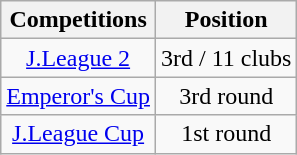<table class="wikitable" style="text-align:center;">
<tr>
<th>Competitions</th>
<th>Position</th>
</tr>
<tr>
<td><a href='#'>J.League 2</a></td>
<td>3rd / 11 clubs</td>
</tr>
<tr>
<td><a href='#'>Emperor's Cup</a></td>
<td>3rd round</td>
</tr>
<tr>
<td><a href='#'>J.League Cup</a></td>
<td>1st round</td>
</tr>
</table>
